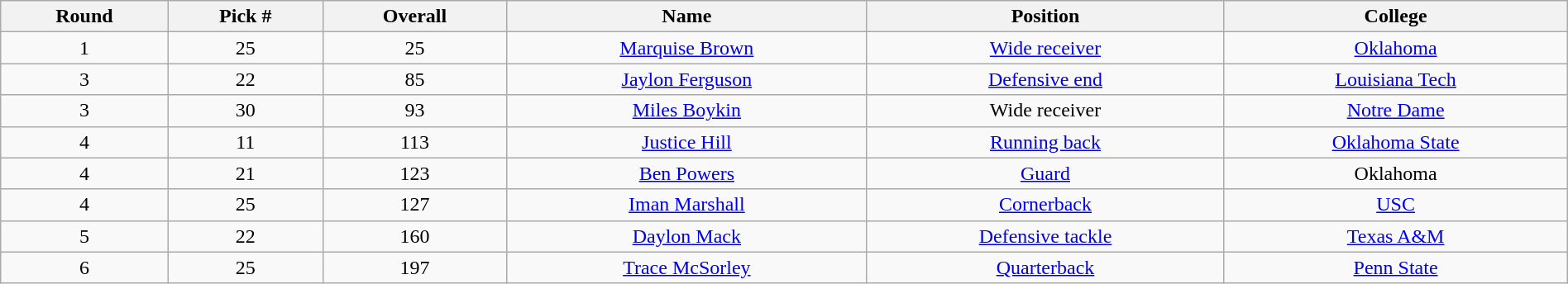<table class="wikitable sortable sortable" style="width: 100%; text-align:center">
<tr>
<th>Round</th>
<th>Pick #</th>
<th>Overall</th>
<th>Name</th>
<th>Position</th>
<th>College</th>
</tr>
<tr>
<td>1</td>
<td>25</td>
<td>25</td>
<td><a href='#'>Marquise Brown</a></td>
<td><a href='#'>Wide receiver</a></td>
<td><a href='#'>Oklahoma</a></td>
</tr>
<tr>
<td>3</td>
<td>22</td>
<td>85</td>
<td><a href='#'>Jaylon Ferguson</a></td>
<td><a href='#'>Defensive end</a></td>
<td><a href='#'>Louisiana Tech</a></td>
</tr>
<tr>
<td>3</td>
<td>30</td>
<td>93</td>
<td><a href='#'>Miles Boykin</a></td>
<td>Wide receiver</td>
<td><a href='#'>Notre Dame</a></td>
</tr>
<tr>
<td>4</td>
<td>11</td>
<td>113</td>
<td><a href='#'>Justice Hill</a></td>
<td><a href='#'>Running back</a></td>
<td><a href='#'>Oklahoma State</a></td>
</tr>
<tr>
<td>4</td>
<td>21</td>
<td>123</td>
<td><a href='#'>Ben Powers</a></td>
<td><a href='#'>Guard</a></td>
<td>Oklahoma</td>
</tr>
<tr>
<td>4</td>
<td>25</td>
<td>127</td>
<td><a href='#'>Iman Marshall</a></td>
<td><a href='#'>Cornerback</a></td>
<td><a href='#'>USC</a></td>
</tr>
<tr>
<td>5</td>
<td>22</td>
<td>160</td>
<td><a href='#'>Daylon Mack</a></td>
<td><a href='#'>Defensive tackle</a></td>
<td><a href='#'>Texas A&M</a></td>
</tr>
<tr>
<td>6</td>
<td>25</td>
<td>197</td>
<td><a href='#'>Trace McSorley</a></td>
<td><a href='#'>Quarterback</a></td>
<td><a href='#'>Penn State</a></td>
</tr>
</table>
